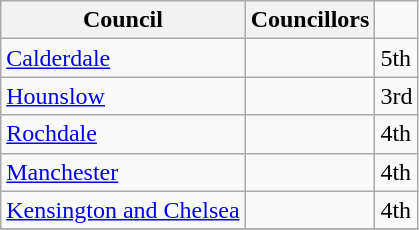<table class="wikitable sortable">
<tr>
<th>Council</th>
<th>Councillors</th>
</tr>
<tr>
<td><a href='#'>Calderdale</a></td>
<td></td>
<td>5th</td>
</tr>
<tr>
<td><a href='#'>Hounslow</a></td>
<td></td>
<td>3rd</td>
</tr>
<tr>
<td><a href='#'>Rochdale</a></td>
<td></td>
<td>4th</td>
</tr>
<tr>
<td><a href='#'>Manchester</a></td>
<td></td>
<td>4th</td>
</tr>
<tr>
<td><a href='#'>Kensington and Chelsea</a></td>
<td></td>
<td>4th</td>
</tr>
<tr>
</tr>
</table>
